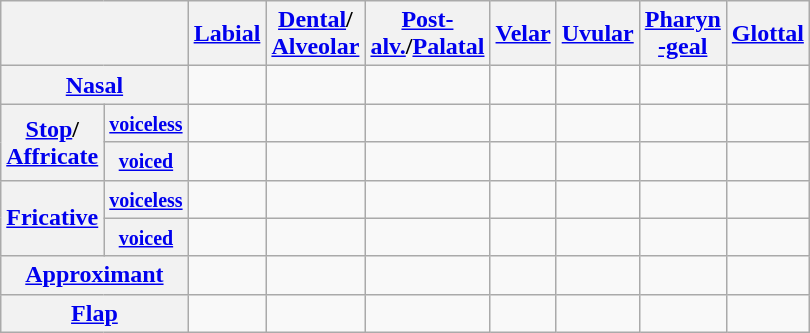<table class=wikitable style=text-align:center>
<tr>
<th colspan=2></th>
<th><a href='#'>Labial</a></th>
<th><a href='#'>Dental</a>/<br><a href='#'>Alveolar</a></th>
<th><a href='#'>Post-<br>alv.</a>/<a href='#'>Palatal</a></th>
<th><a href='#'>Velar</a></th>
<th><a href='#'>Uvular</a></th>
<th><a href='#'>Pharyn<br>-geal</a></th>
<th><a href='#'>Glottal</a></th>
</tr>
<tr>
<th colspan=2><a href='#'>Nasal</a></th>
<td></td>
<td></td>
<td></td>
<td></td>
<td></td>
<td></td>
<td></td>
</tr>
<tr>
<th rowspan=2><a href='#'>Stop</a>/<br><a href='#'>Affricate</a></th>
<th><small><a href='#'>voiceless</a></small></th>
<td></td>
<td></td>
<td></td>
<td></td>
<td></td>
<td></td>
<td></td>
</tr>
<tr>
<th><small><a href='#'>voiced</a></small></th>
<td></td>
<td></td>
<td></td>
<td></td>
<td></td>
<td></td>
<td></td>
</tr>
<tr>
<th rowspan="2"><a href='#'>Fricative</a></th>
<th><small><a href='#'>voiceless</a></small></th>
<td></td>
<td></td>
<td></td>
<td></td>
<td></td>
<td></td>
<td></td>
</tr>
<tr>
<th><small><a href='#'>voiced</a></small></th>
<td></td>
<td></td>
<td></td>
<td></td>
<td></td>
<td></td>
<td></td>
</tr>
<tr>
<th colspan="2"><a href='#'>Approximant</a></th>
<td></td>
<td></td>
<td></td>
<td></td>
<td></td>
<td></td>
<td></td>
</tr>
<tr>
<th colspan="2"><a href='#'>Flap</a></th>
<td></td>
<td></td>
<td></td>
<td></td>
<td></td>
<td></td>
<td></td>
</tr>
</table>
